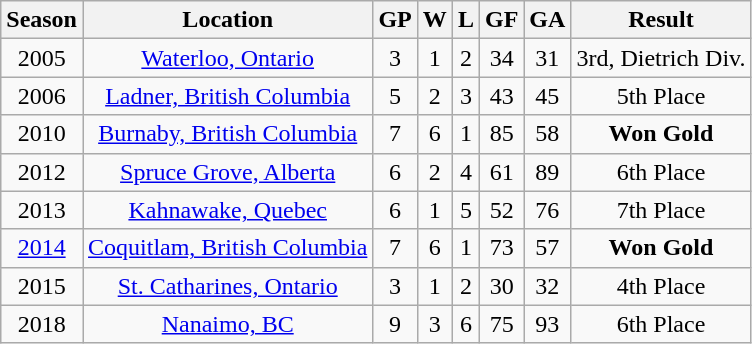<table class="wikitable">
<tr>
<th>Season</th>
<th>Location</th>
<th>GP</th>
<th>W</th>
<th>L</th>
<th>GF</th>
<th>GA</th>
<th>Result</th>
</tr>
<tr align="center">
<td>2005</td>
<td><a href='#'>Waterloo, Ontario</a></td>
<td>3</td>
<td>1</td>
<td>2</td>
<td>34</td>
<td>31</td>
<td>3rd, Dietrich Div.</td>
</tr>
<tr align="center">
<td>2006</td>
<td><a href='#'>Ladner, British Columbia</a></td>
<td>5</td>
<td>2</td>
<td>3</td>
<td>43</td>
<td>45</td>
<td>5th Place</td>
</tr>
<tr align="center">
<td>2010</td>
<td><a href='#'>Burnaby, British Columbia</a></td>
<td>7</td>
<td>6</td>
<td>1</td>
<td>85</td>
<td>58</td>
<td><strong>Won Gold</strong></td>
</tr>
<tr align="center">
<td>2012</td>
<td><a href='#'>Spruce Grove, Alberta</a></td>
<td>6</td>
<td>2</td>
<td>4</td>
<td>61</td>
<td>89</td>
<td>6th Place</td>
</tr>
<tr align="center">
<td>2013</td>
<td><a href='#'>Kahnawake, Quebec</a></td>
<td>6</td>
<td>1</td>
<td>5</td>
<td>52</td>
<td>76</td>
<td>7th Place</td>
</tr>
<tr align="center">
<td><a href='#'>2014</a></td>
<td><a href='#'>Coquitlam, British Columbia</a></td>
<td>7</td>
<td>6</td>
<td>1</td>
<td>73</td>
<td>57</td>
<td><strong>Won Gold</strong></td>
</tr>
<tr align="center">
<td>2015</td>
<td><a href='#'>St. Catharines, Ontario</a></td>
<td>3</td>
<td>1</td>
<td>2</td>
<td>30</td>
<td>32</td>
<td>4th Place</td>
</tr>
<tr align="center">
<td>2018</td>
<td><a href='#'>Nanaimo, BC</a></td>
<td>9</td>
<td>3</td>
<td>6</td>
<td>75</td>
<td>93</td>
<td>6th Place</td>
</tr>
</table>
